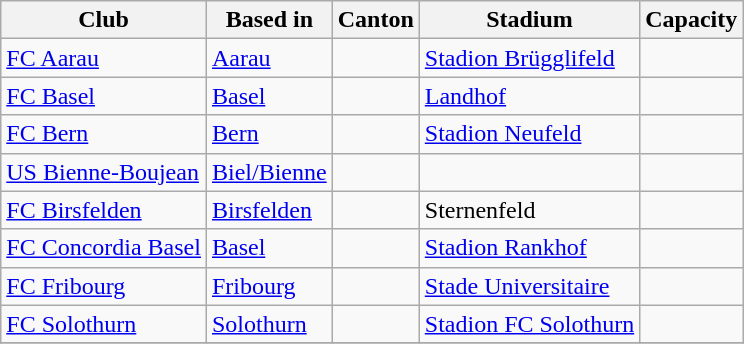<table class="wikitable">
<tr>
<th>Club</th>
<th>Based in</th>
<th>Canton</th>
<th>Stadium</th>
<th>Capacity</th>
</tr>
<tr>
<td><a href='#'>FC Aarau</a></td>
<td><a href='#'>Aarau</a></td>
<td></td>
<td><a href='#'>Stadion Brügglifeld</a></td>
<td></td>
</tr>
<tr>
<td><a href='#'>FC Basel</a></td>
<td><a href='#'>Basel</a></td>
<td></td>
<td><a href='#'>Landhof</a></td>
<td></td>
</tr>
<tr>
<td><a href='#'>FC Bern</a></td>
<td><a href='#'>Bern</a></td>
<td></td>
<td><a href='#'>Stadion Neufeld</a></td>
<td></td>
</tr>
<tr>
<td><a href='#'>US Bienne-Boujean</a></td>
<td><a href='#'>Biel/Bienne</a></td>
<td></td>
<td></td>
<td></td>
</tr>
<tr>
<td><a href='#'>FC Birsfelden</a></td>
<td><a href='#'>Birsfelden</a></td>
<td></td>
<td>Sternenfeld</td>
<td></td>
</tr>
<tr>
<td><a href='#'>FC Concordia Basel</a></td>
<td><a href='#'>Basel</a></td>
<td></td>
<td><a href='#'>Stadion Rankhof</a></td>
<td></td>
</tr>
<tr>
<td><a href='#'>FC Fribourg</a></td>
<td><a href='#'>Fribourg</a></td>
<td></td>
<td><a href='#'>Stade Universitaire</a></td>
<td></td>
</tr>
<tr>
<td><a href='#'>FC Solothurn</a></td>
<td><a href='#'>Solothurn</a></td>
<td></td>
<td><a href='#'>Stadion FC Solothurn</a></td>
<td></td>
</tr>
<tr>
</tr>
</table>
